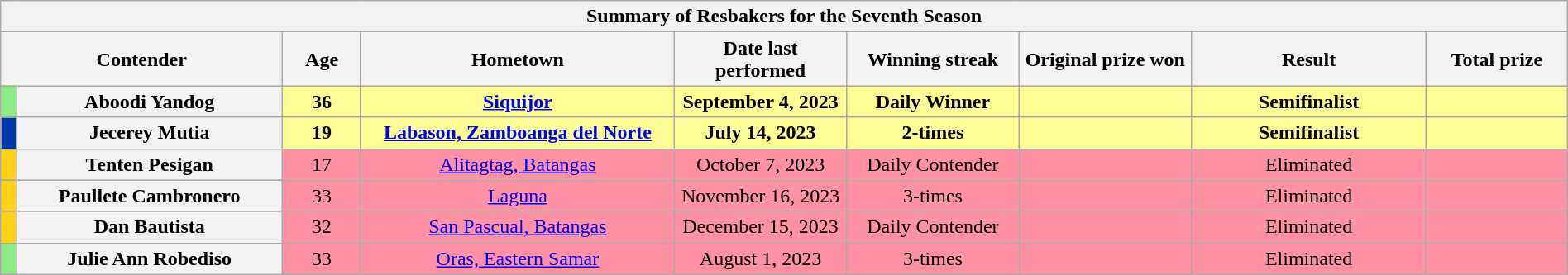<table class="wikitable sortable" style="text-align:center; width:100%">
<tr>
<th colspan="9">Summary of Resbakers for the Seventh Season</th>
</tr>
<tr>
<th colspan="2">Contender</th>
<th width="5%">Age</th>
<th width="20%">Hometown</th>
<th width="11%">Date last performed</th>
<th width="11%">Winning streak</th>
<th width="11%">Original prize won</th>
<th width="15%">Result</th>
<th>Total prize</th>
</tr>
<tr style="background:#FDFD96;"|>
<th style="width:1%;background:#8deb87"></th>
<th><strong>Aboodi Yandog</strong></th>
<td><strong>36</strong></td>
<td><strong><a href='#'>Siquijor</a></strong></td>
<td><strong>September 4, 2023</strong></td>
<td><strong>Daily Winner</strong></td>
<td><strong></strong></td>
<td><strong>Semifinalist</strong></td>
<td><strong></strong></td>
</tr>
<tr style="background:#FDFD96;"|>
<th style="width:1%;background:#0038A8"></th>
<th>Jecerey Mutia</th>
<td><strong>19</strong></td>
<td><strong><a href='#'>Labason, Zamboanga del Norte</a></strong></td>
<td><strong>July 14, 2023</strong></td>
<td><strong>2-times</strong></td>
<td><strong></strong></td>
<td><strong>Semifinalist</strong></td>
<td><strong></strong></td>
</tr>
<tr style="background:#ff91a4"|>
<th style="width:1%;background:#FCD116"></th>
<th width="17%">Tenten Pesigan</th>
<td>17</td>
<td><a href='#'>Alitagtag, Batangas</a></td>
<td>October 7, 2023</td>
<td>Daily Contender</td>
<td></td>
<td>Eliminated</td>
<td></td>
</tr>
<tr style="background:#ff91a4"|>
<th style="width:1%;background:#FCD116"></th>
<th>Paullete Cambronero</th>
<td>33</td>
<td><a href='#'>Laguna</a></td>
<td>November 16, 2023</td>
<td>3-times</td>
<td></td>
<td>Eliminated</td>
<td></td>
</tr>
<tr style="background:#ff91a4"|>
<th style="width:1%;background:#FCD116"></th>
<th>Dan Bautista</th>
<td>32</td>
<td><a href='#'>San Pascual, Batangas</a></td>
<td>December 15, 2023</td>
<td>Daily Contender</td>
<td></td>
<td>Eliminated</td>
<td></td>
</tr>
<tr style="background:#ff91a4"|>
<th style="width:1%;background:#8deb87"></th>
<th>Julie Ann Robediso</th>
<td>33</td>
<td><a href='#'>Oras, Eastern Samar</a></td>
<td>August 1, 2023</td>
<td>3-times</td>
<td></td>
<td>Eliminated</td>
<td></td>
</tr>
</table>
